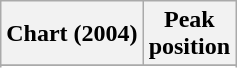<table class="wikitable sortable">
<tr>
<th>Chart (2004)</th>
<th>Peak<br>position</th>
</tr>
<tr>
</tr>
<tr>
</tr>
<tr>
</tr>
</table>
